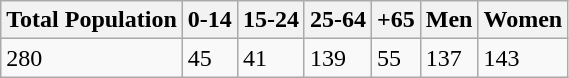<table class="wikitable">
<tr>
<th>Total Population</th>
<th>0-14</th>
<th>15-24</th>
<th>25-64</th>
<th>+65</th>
<th>Men</th>
<th>Women</th>
</tr>
<tr>
<td>280</td>
<td>45</td>
<td>41</td>
<td>139</td>
<td>55</td>
<td>137</td>
<td>143</td>
</tr>
</table>
